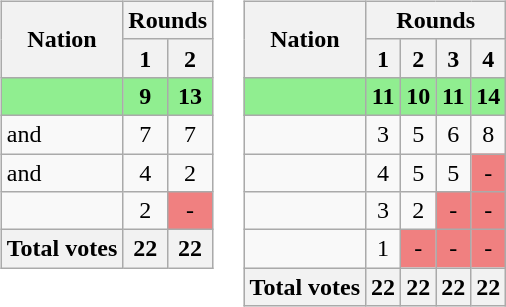<table>
<tr>
<td valign=top><br><table class="wikitable" style="text-align:center">
<tr>
<th rowspan="2">Nation</th>
<th colspan="2">Rounds</th>
</tr>
<tr>
<th>1</th>
<th>2</th>
</tr>
<tr style="background:#90ee90">
<td align=left><strong></strong></td>
<td><strong>9</strong></td>
<td><strong>13</strong></td>
</tr>
<tr>
<td align=left> and </td>
<td>7</td>
<td>7</td>
</tr>
<tr>
<td align=left> and </td>
<td>4</td>
<td>2</td>
</tr>
<tr>
<td align=left></td>
<td>2</td>
<td style="background:#f08080"><em>-</em></td>
</tr>
<tr>
<th align=left>Total votes</th>
<th>22</th>
<th>22</th>
</tr>
</table>
</td>
<td valign=top><br><table class="wikitable" style="text-align:center">
<tr>
<th rowspan="2">Nation</th>
<th colspan="4">Rounds</th>
</tr>
<tr>
<th>1</th>
<th>2</th>
<th>3</th>
<th>4</th>
</tr>
<tr style="background:#90ee90">
<td align=left><strong></strong></td>
<td><strong>11</strong></td>
<td><strong>10</strong></td>
<td><strong>11</strong></td>
<td><strong>14</strong></td>
</tr>
<tr>
<td align=left></td>
<td>3</td>
<td>5</td>
<td>6</td>
<td>8</td>
</tr>
<tr>
<td align=left></td>
<td>4</td>
<td>5</td>
<td>5</td>
<td style="background:#f08080"><em>-</em></td>
</tr>
<tr>
<td align=left></td>
<td>3</td>
<td>2</td>
<td style="background:#f08080"><em>-</em></td>
<td style="background:#f08080"><em>-</em></td>
</tr>
<tr>
<td align=left></td>
<td>1</td>
<td style="background:#f08080"><em>-</em></td>
<td style="background:#f08080"><em>-</em></td>
<td style="background:#f08080"><em>-</em></td>
</tr>
<tr>
<th align=left>Total votes</th>
<th>22</th>
<th>22</th>
<th>22</th>
<th>22</th>
</tr>
</table>
</td>
</tr>
</table>
